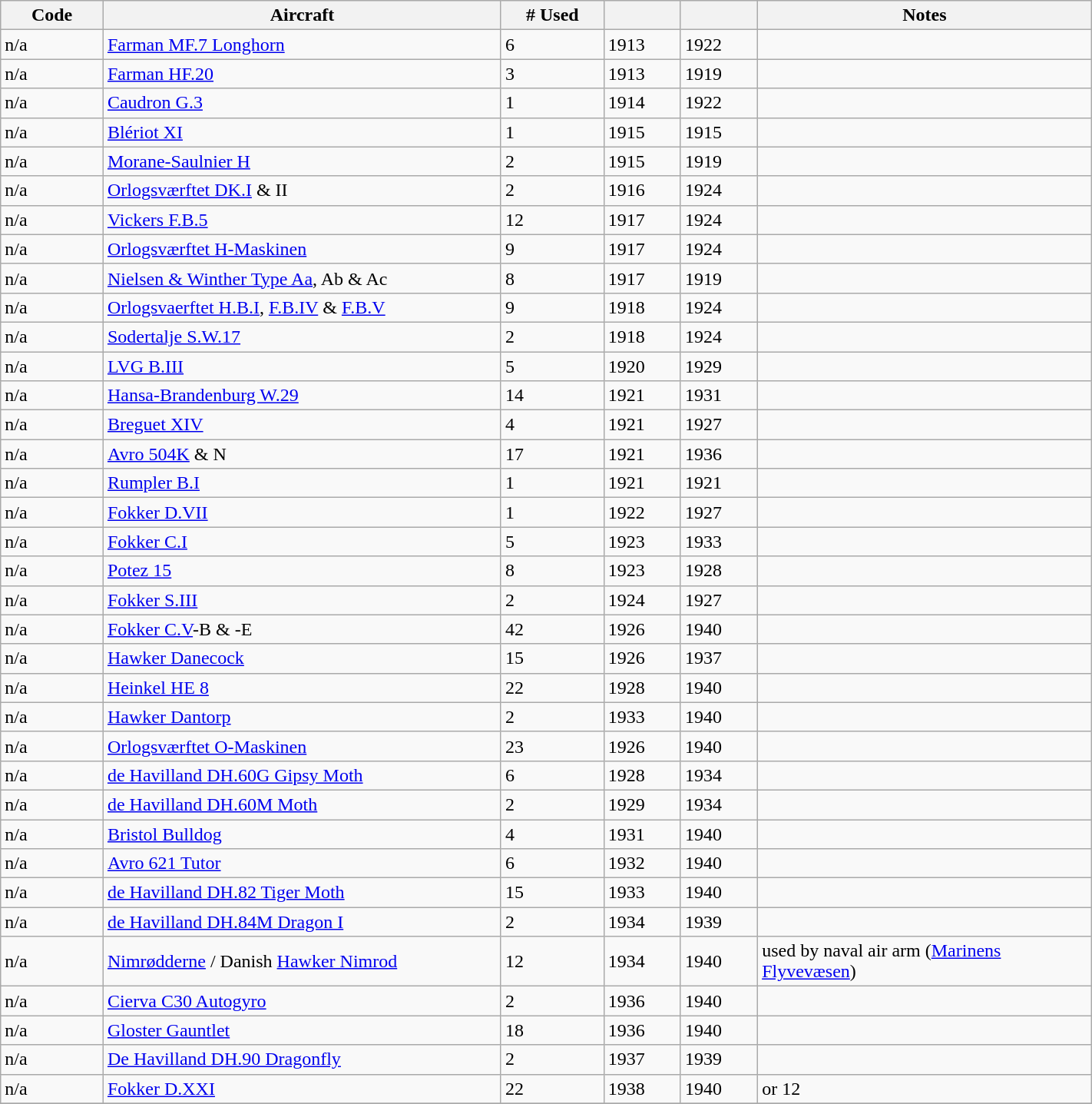<table class="wikitable sortable" width=75%>
<tr>
<th width=8%>Code</th>
<th width=31%>Aircraft</th>
<th width=8%># Used</th>
<th width=6%></th>
<th width=6%></th>
<th width=26%>Notes</th>
</tr>
<tr>
<td>n/a</td>
<td><a href='#'>Farman MF.7 Longhorn</a></td>
<td>6</td>
<td>1913</td>
<td>1922</td>
<td></td>
</tr>
<tr>
<td>n/a</td>
<td><a href='#'>Farman HF.20</a></td>
<td>3</td>
<td>1913</td>
<td>1919</td>
<td></td>
</tr>
<tr>
<td>n/a</td>
<td><a href='#'>Caudron G.3</a></td>
<td>1</td>
<td>1914</td>
<td>1922</td>
<td></td>
</tr>
<tr>
<td>n/a</td>
<td><a href='#'>Blériot XI</a></td>
<td>1</td>
<td>1915</td>
<td>1915</td>
<td></td>
</tr>
<tr>
<td>n/a</td>
<td><a href='#'>Morane-Saulnier H</a></td>
<td>2</td>
<td>1915</td>
<td>1919</td>
<td></td>
</tr>
<tr>
<td>n/a</td>
<td><a href='#'>Orlogsværftet DK.I</a> & II</td>
<td>2</td>
<td>1916</td>
<td>1924</td>
<td></td>
</tr>
<tr>
<td>n/a</td>
<td><a href='#'>Vickers F.B.5</a></td>
<td>12</td>
<td>1917</td>
<td>1924</td>
<td></td>
</tr>
<tr>
<td>n/a</td>
<td><a href='#'>Orlogsværftet H-Maskinen</a></td>
<td>9</td>
<td>1917</td>
<td>1924</td>
<td></td>
</tr>
<tr>
<td>n/a</td>
<td><a href='#'>Nielsen & Winther Type Aa</a>, Ab & Ac</td>
<td>8</td>
<td>1917</td>
<td>1919</td>
<td></td>
</tr>
<tr>
<td>n/a</td>
<td><a href='#'>Orlogsvaerftet H.B.I</a>, <a href='#'>F.B.IV</a> & <a href='#'>F.B.V</a></td>
<td>9</td>
<td>1918</td>
<td>1924</td>
<td></td>
</tr>
<tr>
<td>n/a</td>
<td><a href='#'>Sodertalje S.W.17</a></td>
<td>2</td>
<td>1918</td>
<td>1924</td>
<td></td>
</tr>
<tr>
<td>n/a</td>
<td><a href='#'>LVG B.III</a></td>
<td>5</td>
<td>1920</td>
<td>1929</td>
<td></td>
</tr>
<tr>
<td>n/a</td>
<td><a href='#'>Hansa-Brandenburg W.29</a></td>
<td>14</td>
<td>1921</td>
<td>1931</td>
<td></td>
</tr>
<tr>
<td>n/a</td>
<td><a href='#'>Breguet XIV</a></td>
<td>4</td>
<td>1921</td>
<td>1927</td>
<td></td>
</tr>
<tr>
<td>n/a</td>
<td><a href='#'>Avro 504K</a> & N</td>
<td>17</td>
<td>1921</td>
<td>1936</td>
<td></td>
</tr>
<tr>
<td>n/a</td>
<td><a href='#'>Rumpler B.I</a></td>
<td>1</td>
<td>1921</td>
<td>1921</td>
<td></td>
</tr>
<tr>
<td>n/a</td>
<td><a href='#'>Fokker D.VII</a></td>
<td>1</td>
<td>1922</td>
<td>1927</td>
<td></td>
</tr>
<tr>
<td>n/a</td>
<td><a href='#'>Fokker C.I</a></td>
<td>5</td>
<td>1923</td>
<td>1933</td>
<td></td>
</tr>
<tr>
<td>n/a</td>
<td><a href='#'>Potez 15</a></td>
<td>8</td>
<td>1923</td>
<td>1928</td>
<td></td>
</tr>
<tr>
<td>n/a</td>
<td><a href='#'>Fokker S.III</a></td>
<td>2</td>
<td>1924</td>
<td>1927</td>
<td></td>
</tr>
<tr>
<td>n/a</td>
<td><a href='#'>Fokker C.V</a>-B & -E</td>
<td>42</td>
<td>1926</td>
<td>1940</td>
<td></td>
</tr>
<tr>
<td>n/a</td>
<td><a href='#'>Hawker Danecock</a></td>
<td>15</td>
<td>1926</td>
<td>1937</td>
<td></td>
</tr>
<tr>
<td>n/a</td>
<td><a href='#'>Heinkel HE 8</a></td>
<td>22</td>
<td>1928</td>
<td>1940</td>
<td></td>
</tr>
<tr>
<td>n/a</td>
<td><a href='#'>Hawker Dantorp</a></td>
<td>2</td>
<td>1933</td>
<td>1940</td>
<td></td>
</tr>
<tr>
<td>n/a</td>
<td><a href='#'>Orlogsværftet O-Maskinen</a></td>
<td>23</td>
<td>1926</td>
<td>1940</td>
<td></td>
</tr>
<tr>
<td>n/a</td>
<td><a href='#'>de Havilland DH.60G Gipsy Moth</a></td>
<td>6</td>
<td>1928</td>
<td>1934</td>
<td></td>
</tr>
<tr>
<td>n/a</td>
<td><a href='#'>de Havilland DH.60M Moth</a></td>
<td>2</td>
<td>1929</td>
<td>1934</td>
<td></td>
</tr>
<tr>
<td>n/a</td>
<td><a href='#'>Bristol Bulldog</a></td>
<td>4</td>
<td>1931</td>
<td>1940</td>
<td></td>
</tr>
<tr>
<td>n/a</td>
<td><a href='#'>Avro 621 Tutor</a></td>
<td>6</td>
<td>1932</td>
<td>1940</td>
<td></td>
</tr>
<tr>
<td>n/a</td>
<td><a href='#'>de Havilland DH.82 Tiger Moth</a></td>
<td>15</td>
<td>1933</td>
<td>1940</td>
<td></td>
</tr>
<tr>
<td>n/a</td>
<td><a href='#'>de Havilland DH.84M Dragon I</a></td>
<td>2</td>
<td>1934</td>
<td>1939</td>
<td></td>
</tr>
<tr>
<td>n/a</td>
<td><a href='#'>Nimrødderne</a> / Danish <a href='#'>Hawker Nimrod</a></td>
<td>12</td>
<td>1934</td>
<td>1940</td>
<td>used by naval air arm (<a href='#'>Marinens Flyvevæsen</a>)</td>
</tr>
<tr>
<td>n/a</td>
<td><a href='#'>Cierva C30 Autogyro</a></td>
<td>2</td>
<td>1936</td>
<td>1940</td>
<td></td>
</tr>
<tr>
<td>n/a</td>
<td><a href='#'>Gloster Gauntlet</a></td>
<td>18</td>
<td>1936</td>
<td>1940</td>
<td></td>
</tr>
<tr>
<td>n/a</td>
<td><a href='#'>De Havilland DH.90 Dragonfly</a></td>
<td>2</td>
<td>1937</td>
<td>1939</td>
<td></td>
</tr>
<tr>
<td>n/a</td>
<td><a href='#'>Fokker D.XXI</a></td>
<td>22</td>
<td>1938</td>
<td>1940</td>
<td>or 12</td>
</tr>
<tr>
</tr>
</table>
